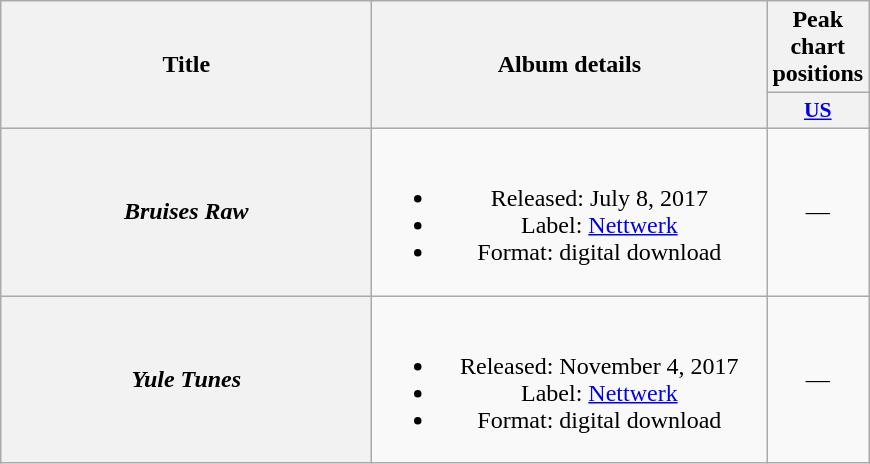<table class="wikitable plainrowheaders" style="text-align:center;">
<tr>
<th scope="col" rowspan="2" style="width:15em;">Title</th>
<th scope="col" rowspan="2" style="width:16em;">Album details</th>
<th scope="col">Peak chart positions</th>
</tr>
<tr>
<th scope="col" style="width:2.5em;font-size:90%;"><a href='#'>US</a><br></th>
</tr>
<tr>
<th scope="row"><em>Bruises Raw</em></th>
<td><br><ul><li>Released: July 8, 2017</li><li>Label: <a href='#'>Nettwerk</a></li><li>Format: digital download</li></ul></td>
<td>—</td>
</tr>
<tr>
<th scope="row"><em>Yule Tunes</em></th>
<td><br><ul><li>Released: November 4, 2017</li><li>Label: <a href='#'>Nettwerk</a></li><li>Format: digital download</li></ul></td>
<td>—</td>
</tr>
</table>
